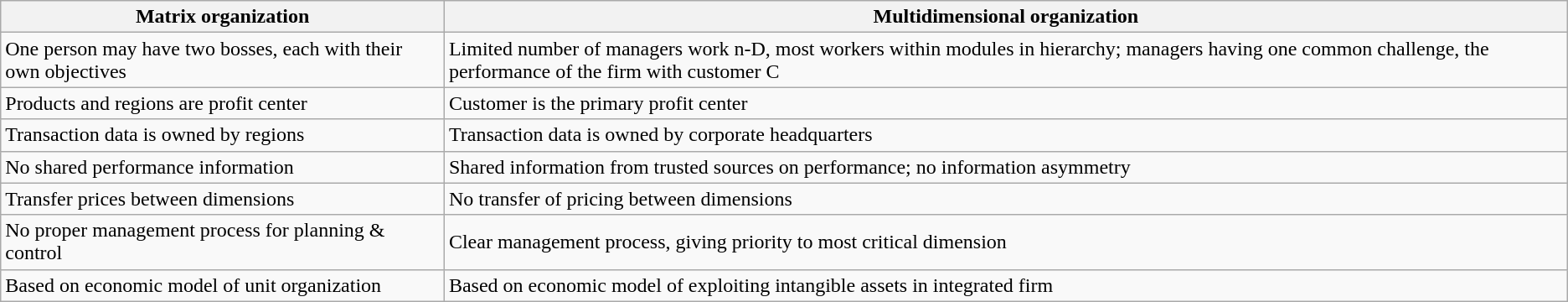<table class="wikitable">
<tr>
<th>Matrix organization</th>
<th>Multidimensional organization</th>
</tr>
<tr>
<td>One person may have two bosses, each with their own objectives</td>
<td>Limited number of managers work n-D, most workers within modules in hierarchy; managers having one common challenge, the performance of the firm with customer C</td>
</tr>
<tr>
<td>Products and regions are profit center</td>
<td>Customer is the primary profit center</td>
</tr>
<tr>
<td>Transaction data is owned by regions</td>
<td>Transaction data is owned by corporate headquarters</td>
</tr>
<tr>
<td>No shared performance information</td>
<td>Shared information from trusted sources on performance; no information asymmetry</td>
</tr>
<tr>
<td>Transfer prices between dimensions</td>
<td>No transfer of pricing between dimensions</td>
</tr>
<tr>
<td>No proper management process for planning & control</td>
<td>Clear management process, giving priority to most critical dimension</td>
</tr>
<tr>
<td>Based on economic model of unit organization</td>
<td>Based on economic model of exploiting intangible assets in integrated firm</td>
</tr>
</table>
